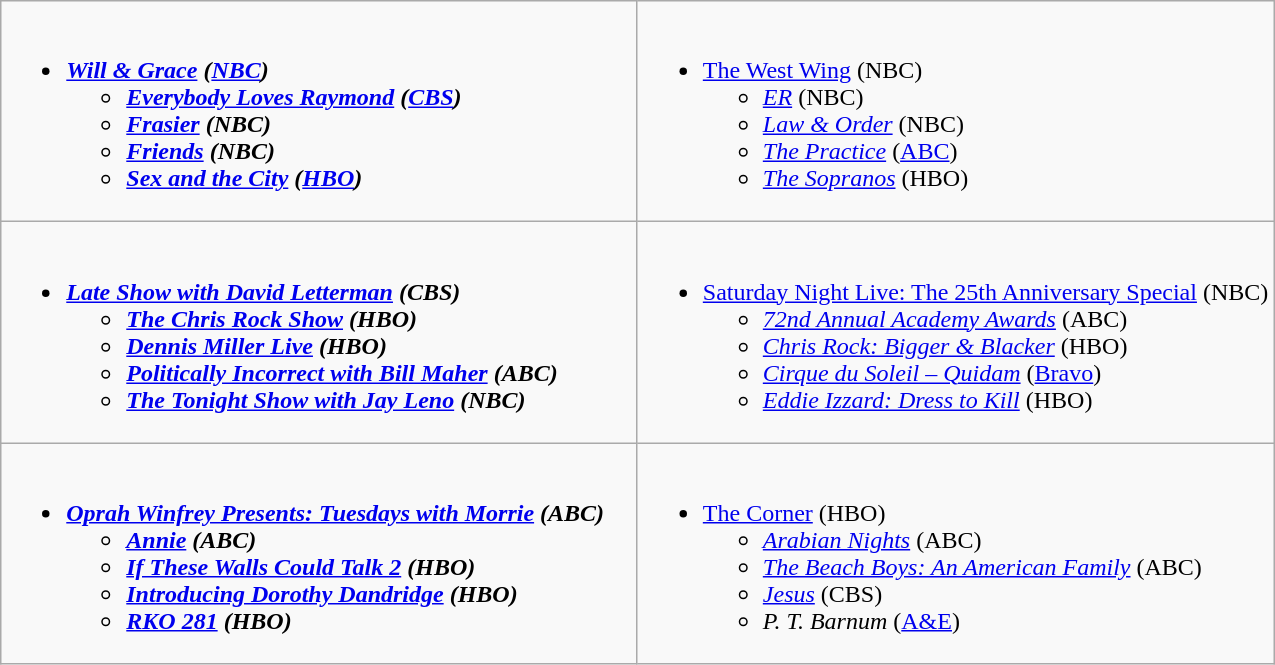<table class="wikitable">
<tr>
<td style="vertical-align:top;" width="50%"><br><ul><li><strong><em><a href='#'>Will & Grace</a><em> (<a href='#'>NBC</a>)<strong><ul><li></em><a href='#'>Everybody Loves Raymond</a><em> (<a href='#'>CBS</a>)</li><li></em><a href='#'>Frasier</a><em> (NBC)</li><li></em><a href='#'>Friends</a><em> (NBC)</li><li></em><a href='#'>Sex and the City</a><em> (<a href='#'>HBO</a>)</li></ul></li></ul></td>
<td style="vertical-align:top;" width="50%"><br><ul><li></em></strong><a href='#'>The West Wing</a></em> (NBC)</strong><ul><li><em><a href='#'>ER</a></em> (NBC)</li><li><em><a href='#'>Law & Order</a></em> (NBC)</li><li><em><a href='#'>The Practice</a></em> (<a href='#'>ABC</a>)</li><li><em><a href='#'>The Sopranos</a></em> (HBO)</li></ul></li></ul></td>
</tr>
<tr>
<td style="vertical-align:top;" width="50%"><br><ul><li><strong><em><a href='#'>Late Show with David Letterman</a><em> (CBS)<strong><ul><li></em><a href='#'>The Chris Rock Show</a><em> (HBO)</li><li></em><a href='#'>Dennis Miller Live</a><em> (HBO)</li><li></em><a href='#'>Politically Incorrect with Bill Maher</a><em> (ABC)</li><li></em><a href='#'>The Tonight Show with Jay Leno</a><em> (NBC)</li></ul></li></ul></td>
<td style="vertical-align:top;" width="50%"><br><ul><li></em></strong><a href='#'>Saturday Night Live: The 25th Anniversary Special</a></em> (NBC)</strong><ul><li><em><a href='#'>72nd Annual Academy Awards</a></em> (ABC)</li><li><em><a href='#'>Chris Rock: Bigger & Blacker</a></em> (HBO)</li><li><em><a href='#'>Cirque du Soleil – Quidam</a></em> (<a href='#'>Bravo</a>)</li><li><em><a href='#'>Eddie Izzard: Dress to Kill</a></em> (HBO)</li></ul></li></ul></td>
</tr>
<tr>
<td style="vertical-align:top;" width="50%"><br><ul><li><strong><em><a href='#'>Oprah Winfrey Presents: Tuesdays with Morrie</a><em> (ABC)<strong><ul><li></em><a href='#'>Annie</a><em> (ABC)</li><li></em><a href='#'>If These Walls Could Talk 2</a><em> (HBO)</li><li></em><a href='#'>Introducing Dorothy Dandridge</a><em> (HBO)</li><li></em><a href='#'>RKO 281</a><em> (HBO)</li></ul></li></ul></td>
<td style="vertical-align:top;" width="50%"><br><ul><li></em></strong><a href='#'>The Corner</a></em> (HBO)</strong><ul><li><em><a href='#'>Arabian Nights</a></em> (ABC)</li><li><em><a href='#'>The Beach Boys: An American Family</a></em> (ABC)</li><li><em><a href='#'>Jesus</a></em> (CBS)</li><li><em>P. T. Barnum</em> (<a href='#'>A&E</a>)</li></ul></li></ul></td>
</tr>
</table>
